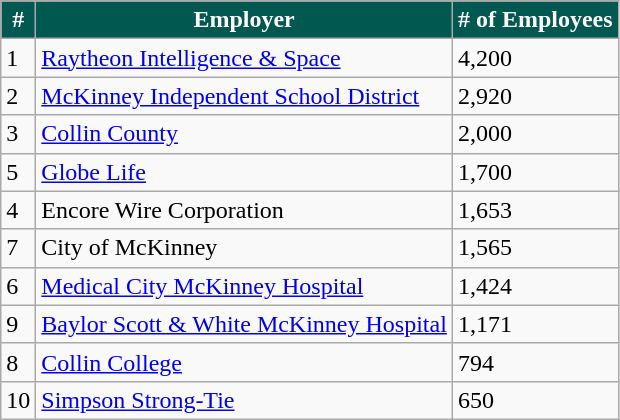<table class="wikitable">
<tr>
<th style="background: #005850; color:#fff;">#</th>
<th style="background: #005850; color:#fff;">Employer</th>
<th style="background: #005850; color:#fff;"># of Employees</th>
</tr>
<tr>
<td>1</td>
<td><a href='#'>Raytheon Intelligence & Space</a></td>
<td>4,200</td>
</tr>
<tr>
<td>2</td>
<td><a href='#'>McKinney Independent School District</a></td>
<td>2,920</td>
</tr>
<tr>
<td>3</td>
<td><a href='#'>Collin County</a></td>
<td>2,000</td>
</tr>
<tr>
<td>5</td>
<td><a href='#'>Globe Life</a></td>
<td>1,700</td>
</tr>
<tr>
<td>4</td>
<td>Encore Wire Corporation</td>
<td>1,653</td>
</tr>
<tr>
<td>7</td>
<td>City of McKinney</td>
<td>1,565</td>
</tr>
<tr>
<td>6</td>
<td><a href='#'>Medical City McKinney Hospital</a></td>
<td>1,424</td>
</tr>
<tr>
<td>9</td>
<td><a href='#'>Baylor Scott & White McKinney Hospital</a></td>
<td>1,171</td>
</tr>
<tr>
<td>8</td>
<td><a href='#'>Collin College</a></td>
<td>794</td>
</tr>
<tr>
<td>10</td>
<td><a href='#'>Simpson Strong-Tie</a></td>
<td>650</td>
</tr>
</table>
